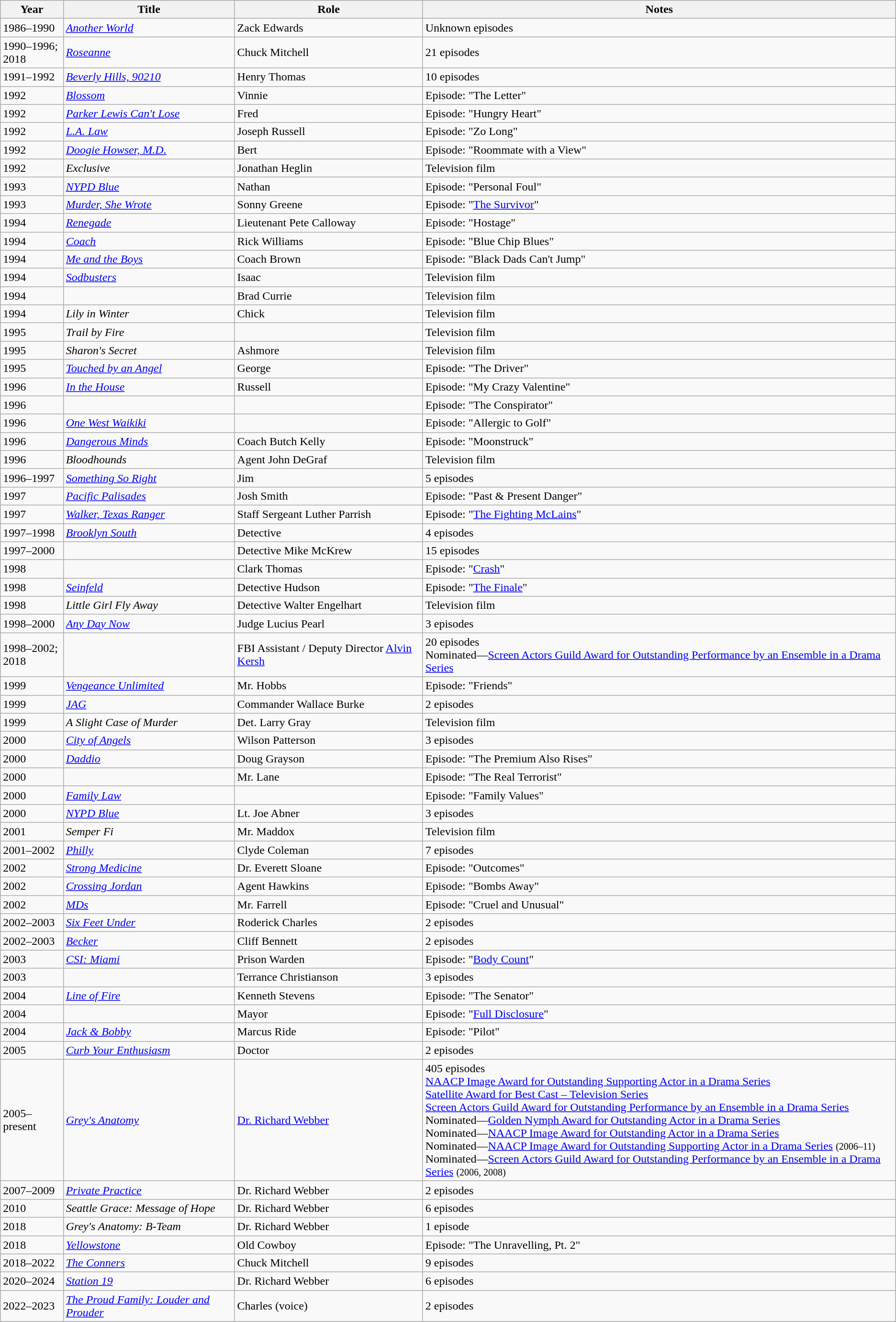<table class="wikitable sortable">
<tr>
<th>Year</th>
<th>Title</th>
<th>Role</th>
<th>Notes</th>
</tr>
<tr>
<td>1986–1990</td>
<td><em><a href='#'>Another World</a></em></td>
<td>Zack Edwards</td>
<td>Unknown episodes</td>
</tr>
<tr>
<td>1990–1996;<br>2018</td>
<td><em><a href='#'>Roseanne</a></em></td>
<td>Chuck Mitchell</td>
<td>21 episodes</td>
</tr>
<tr>
<td>1991–1992</td>
<td><em><a href='#'>Beverly Hills, 90210</a></em></td>
<td>Henry Thomas</td>
<td>10 episodes</td>
</tr>
<tr>
<td>1992</td>
<td><em><a href='#'>Blossom</a></em></td>
<td>Vinnie</td>
<td>Episode: "The Letter"</td>
</tr>
<tr>
<td>1992</td>
<td><em><a href='#'>Parker Lewis Can't Lose</a></em></td>
<td>Fred</td>
<td>Episode: "Hungry Heart"</td>
</tr>
<tr>
<td>1992</td>
<td><em><a href='#'>L.A. Law</a></em></td>
<td>Joseph Russell</td>
<td>Episode: "Zo Long"</td>
</tr>
<tr>
<td>1992</td>
<td><em><a href='#'>Doogie Howser, M.D.</a></em></td>
<td>Bert</td>
<td>Episode: "Roommate with a View"</td>
</tr>
<tr>
<td>1992</td>
<td><em>Exclusive</em></td>
<td>Jonathan Heglin</td>
<td>Television film</td>
</tr>
<tr>
<td>1993</td>
<td><em><a href='#'>NYPD Blue</a></em></td>
<td>Nathan</td>
<td>Episode: "Personal Foul"</td>
</tr>
<tr>
<td>1993</td>
<td><em><a href='#'>Murder, She Wrote</a></em></td>
<td>Sonny Greene</td>
<td>Episode: "<a href='#'>The Survivor</a>"</td>
</tr>
<tr>
<td>1994</td>
<td><em><a href='#'>Renegade</a></em></td>
<td>Lieutenant Pete Calloway</td>
<td>Episode: "Hostage"</td>
</tr>
<tr>
<td>1994</td>
<td><em><a href='#'>Coach</a></em></td>
<td>Rick Williams</td>
<td>Episode: "Blue Chip Blues"</td>
</tr>
<tr>
<td>1994</td>
<td><em><a href='#'>Me and the Boys</a></em></td>
<td>Coach Brown</td>
<td>Episode: "Black Dads Can't Jump"</td>
</tr>
<tr>
<td>1994</td>
<td><em><a href='#'>Sodbusters</a></em></td>
<td>Isaac</td>
<td>Television film</td>
</tr>
<tr>
<td>1994</td>
<td><em></em></td>
<td>Brad Currie</td>
<td>Television film</td>
</tr>
<tr>
<td>1994</td>
<td><em>Lily in Winter</em></td>
<td>Chick</td>
<td>Television film</td>
</tr>
<tr>
<td>1995</td>
<td><em>Trail by Fire</em></td>
<td></td>
<td>Television film</td>
</tr>
<tr>
<td>1995</td>
<td><em>Sharon's Secret</em></td>
<td>Ashmore</td>
<td>Television film</td>
</tr>
<tr>
<td>1995</td>
<td><em><a href='#'>Touched by an Angel</a></em></td>
<td>George</td>
<td>Episode: "The Driver"</td>
</tr>
<tr>
<td>1996</td>
<td><em><a href='#'>In the House</a></em></td>
<td>Russell</td>
<td>Episode: "My Crazy Valentine"</td>
</tr>
<tr>
<td>1996</td>
<td><em></em></td>
<td></td>
<td>Episode: "The Conspirator"</td>
</tr>
<tr>
<td>1996</td>
<td><em><a href='#'>One West Waikiki</a></em></td>
<td></td>
<td>Episode: "Allergic to Golf"</td>
</tr>
<tr>
<td>1996</td>
<td><em><a href='#'>Dangerous Minds</a></em></td>
<td>Coach Butch Kelly</td>
<td>Episode: "Moonstruck"</td>
</tr>
<tr>
<td>1996</td>
<td><em>Bloodhounds</em></td>
<td>Agent John DeGraf</td>
<td>Television film</td>
</tr>
<tr>
<td>1996–1997</td>
<td><em><a href='#'>Something So Right</a></em></td>
<td>Jim</td>
<td>5 episodes</td>
</tr>
<tr>
<td>1997</td>
<td><em><a href='#'>Pacific Palisades</a></em></td>
<td>Josh Smith</td>
<td>Episode: "Past & Present Danger"</td>
</tr>
<tr>
<td>1997</td>
<td><em><a href='#'>Walker, Texas Ranger</a></em></td>
<td>Staff Sergeant Luther Parrish</td>
<td>Episode: "<a href='#'>The Fighting McLains</a>"</td>
</tr>
<tr>
<td>1997–1998</td>
<td><em><a href='#'>Brooklyn South</a></em></td>
<td>Detective</td>
<td>4 episodes</td>
</tr>
<tr>
<td>1997–2000</td>
<td><em></em></td>
<td>Detective Mike McKrew</td>
<td>15 episodes</td>
</tr>
<tr>
<td>1998</td>
<td><em></em></td>
<td>Clark Thomas</td>
<td>Episode: "<a href='#'>Crash</a>"</td>
</tr>
<tr>
<td>1998</td>
<td><em><a href='#'>Seinfeld</a></em></td>
<td>Detective Hudson</td>
<td>Episode: "<a href='#'>The Finale</a>"</td>
</tr>
<tr>
<td>1998</td>
<td><em>Little Girl Fly Away</em></td>
<td>Detective Walter Engelhart</td>
<td>Television film</td>
</tr>
<tr>
<td>1998–2000</td>
<td><em><a href='#'>Any Day Now</a></em></td>
<td>Judge Lucius Pearl</td>
<td>3 episodes</td>
</tr>
<tr>
<td>1998–2002;<br>2018</td>
<td><em></em></td>
<td>FBI Assistant / Deputy Director <a href='#'>Alvin Kersh</a></td>
<td>20 episodes<br>Nominated—<a href='#'>Screen Actors Guild Award for Outstanding Performance by an Ensemble in a Drama Series</a></td>
</tr>
<tr>
<td>1999</td>
<td><em><a href='#'>Vengeance Unlimited</a></em></td>
<td>Mr. Hobbs</td>
<td>Episode: "Friends"</td>
</tr>
<tr>
<td>1999</td>
<td><em><a href='#'>JAG</a></em></td>
<td>Commander Wallace Burke</td>
<td>2 episodes</td>
</tr>
<tr>
<td>1999</td>
<td><em>A Slight Case of Murder</em></td>
<td>Det. Larry Gray</td>
<td>Television film</td>
</tr>
<tr>
<td>2000</td>
<td><em><a href='#'>City of Angels</a></em></td>
<td>Wilson Patterson</td>
<td>3 episodes</td>
</tr>
<tr>
<td>2000</td>
<td><em><a href='#'>Daddio</a></em></td>
<td>Doug Grayson</td>
<td>Episode: "The Premium Also Rises"</td>
</tr>
<tr>
<td>2000</td>
<td><em></em></td>
<td>Mr. Lane</td>
<td>Episode: "The Real Terrorist"</td>
</tr>
<tr>
<td>2000</td>
<td><em><a href='#'>Family Law</a></em></td>
<td></td>
<td>Episode: "Family Values"</td>
</tr>
<tr>
<td>2000</td>
<td><em><a href='#'>NYPD Blue</a></em></td>
<td>Lt. Joe Abner</td>
<td>3 episodes</td>
</tr>
<tr>
<td>2001</td>
<td><em>Semper Fi</em></td>
<td>Mr. Maddox</td>
<td>Television film</td>
</tr>
<tr>
<td>2001–2002</td>
<td><em><a href='#'>Philly</a></em></td>
<td>Clyde Coleman</td>
<td>7 episodes</td>
</tr>
<tr>
<td>2002</td>
<td><em><a href='#'>Strong Medicine</a></em></td>
<td>Dr. Everett Sloane</td>
<td>Episode: "Outcomes"</td>
</tr>
<tr>
<td>2002</td>
<td><em><a href='#'>Crossing Jordan</a></em></td>
<td>Agent Hawkins</td>
<td>Episode: "Bombs Away"</td>
</tr>
<tr>
<td>2002</td>
<td><em><a href='#'>MDs</a></em></td>
<td>Mr. Farrell</td>
<td>Episode: "Cruel and Unusual"</td>
</tr>
<tr>
<td>2002–2003</td>
<td><em><a href='#'>Six Feet Under</a></em></td>
<td>Roderick Charles</td>
<td>2 episodes</td>
</tr>
<tr>
<td>2002–2003</td>
<td><em><a href='#'>Becker</a></em></td>
<td>Cliff Bennett</td>
<td>2 episodes</td>
</tr>
<tr>
<td>2003</td>
<td><em><a href='#'>CSI: Miami</a></em></td>
<td>Prison Warden</td>
<td>Episode: "<a href='#'>Body Count</a>"</td>
</tr>
<tr>
<td>2003</td>
<td><em></em></td>
<td>Terrance Christianson</td>
<td>3 episodes</td>
</tr>
<tr>
<td>2004</td>
<td><em><a href='#'>Line of Fire</a></em></td>
<td>Kenneth Stevens</td>
<td>Episode: "The Senator"</td>
</tr>
<tr>
<td>2004</td>
<td><em></em></td>
<td>Mayor</td>
<td>Episode: "<a href='#'>Full Disclosure</a>"</td>
</tr>
<tr>
<td>2004</td>
<td><em><a href='#'>Jack & Bobby</a></em></td>
<td>Marcus Ride</td>
<td>Episode: "Pilot"</td>
</tr>
<tr>
<td>2005</td>
<td><em><a href='#'>Curb Your Enthusiasm</a></em></td>
<td>Doctor</td>
<td>2 episodes</td>
</tr>
<tr>
<td>2005–present</td>
<td><em><a href='#'>Grey's Anatomy</a></em></td>
<td><a href='#'>Dr. Richard Webber</a></td>
<td>405 episodes<br><a href='#'>NAACP Image Award for Outstanding Supporting Actor in a Drama Series</a><br><a href='#'>Satellite Award for Best Cast – Television Series</a><br><a href='#'>Screen Actors Guild Award for Outstanding Performance by an Ensemble in a Drama Series</a><br>Nominated—<a href='#'>Golden Nymph Award for Outstanding Actor in a Drama Series</a><br>Nominated—<a href='#'>NAACP Image Award for Outstanding Actor in a Drama Series</a><br>Nominated—<a href='#'>NAACP Image Award for Outstanding Supporting Actor in a Drama Series</a> <small>(2006–11)</small><br>Nominated—<a href='#'>Screen Actors Guild Award for Outstanding Performance by an Ensemble in a Drama Series</a> <small>(2006, 2008)</small></td>
</tr>
<tr>
<td>2007–2009</td>
<td><em><a href='#'>Private Practice</a></em></td>
<td>Dr. Richard Webber</td>
<td>2 episodes</td>
</tr>
<tr>
<td>2010</td>
<td><em>Seattle Grace: Message of Hope</em></td>
<td>Dr. Richard Webber</td>
<td>6 episodes</td>
</tr>
<tr>
<td>2018</td>
<td><em>Grey's Anatomy: B-Team</em></td>
<td>Dr. Richard Webber</td>
<td>1 episode</td>
</tr>
<tr>
<td>2018</td>
<td><em><a href='#'>Yellowstone</a></em></td>
<td>Old Cowboy</td>
<td>Episode: "The Unravelling, Pt. 2"</td>
</tr>
<tr>
<td>2018–2022</td>
<td><em><a href='#'>The Conners</a></em></td>
<td>Chuck Mitchell</td>
<td>9 episodes</td>
</tr>
<tr>
<td>2020–2024</td>
<td><em><a href='#'>Station 19</a></em></td>
<td>Dr. Richard Webber</td>
<td>6 episodes</td>
</tr>
<tr>
<td>2022–2023</td>
<td><em><a href='#'>The Proud Family: Louder and Prouder</a></em></td>
<td>Charles (voice)</td>
<td>2 episodes</td>
</tr>
</table>
